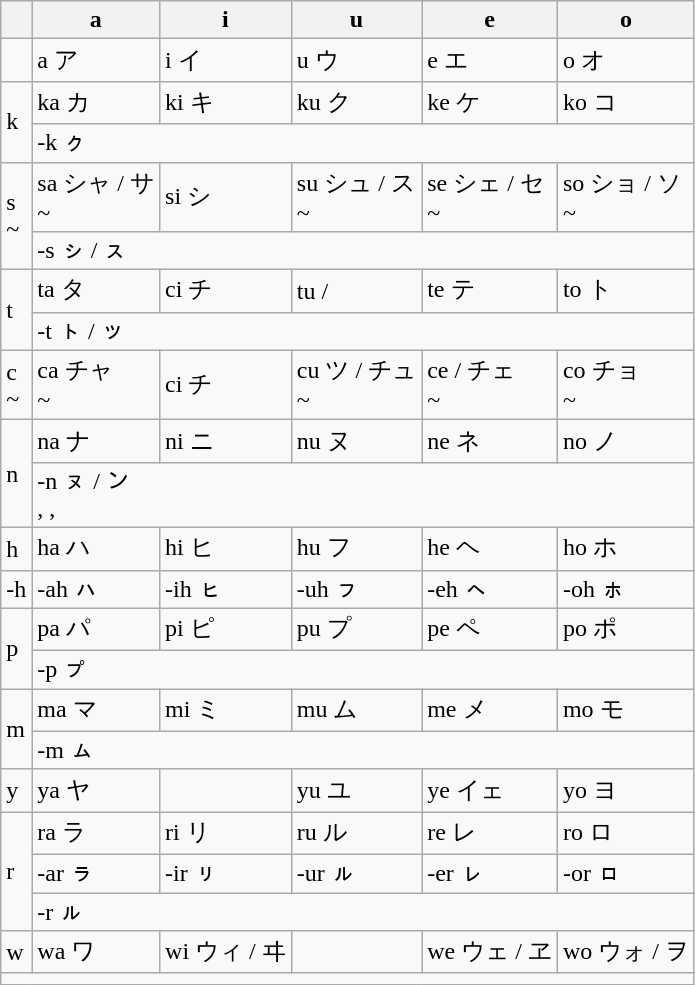<table class="wikitable">
<tr>
<th></th>
<th>a<br></th>
<th>i<br></th>
<th>u<br></th>
<th>e<br></th>
<th>o<br></th>
</tr>
<tr>
<td></td>
<td>a ア<br></td>
<td>i イ<br></td>
<td>u ウ<br></td>
<td>e エ<br></td>
<td>o オ<br></td>
</tr>
<tr>
<td rowspan=2>k<br></td>
<td>ka カ<br></td>
<td>ki キ<br></td>
<td>ku ク<br></td>
<td>ke ケ<br></td>
<td>ko コ<br></td>
</tr>
<tr>
<td colspan=5><span>-</span>k ㇰ<br><span></span></td>
</tr>
<tr>
<td rowspan=2>s<br> ~ </td>
<td>sa シャ / サ<br> ~ </td>
<td>si シ<br></td>
<td>su シュ / ス<br> ~ </td>
<td>se シェ / セ<br> ~ </td>
<td>so ショ / ソ<br> ~ </td>
</tr>
<tr>
<td colspan=5><span>-</span>s ㇱ / ㇲ<br><span></span></td>
</tr>
<tr>
<td rowspan=2>t<br></td>
<td>ta タ<br></td>
<td><span>ci チ<br></span></td>
<td>tu  / <br></td>
<td>te テ<br></td>
<td>to ト<br></td>
</tr>
<tr>
<td colspan=5><span>-</span>t ㇳ / ッ<br><span></span></td>
</tr>
<tr>
<td>c<br> ~ </td>
<td>ca チャ<br> ~ </td>
<td>ci チ<br></td>
<td>cu ツ / チュ<br> ~ </td>
<td>ce  / チェ<br> ~ </td>
<td>co チョ<br> ~ </td>
</tr>
<tr>
<td rowspan=2>n<br></td>
<td>na ナ<br></td>
<td>ni ニ<br></td>
<td>nu ヌ<br></td>
<td>ne ネ<br></td>
<td>no ノ<br></td>
</tr>
<tr>
<td colspan=5><span>-</span>n ㇴ / ン<br><span></span>, <span></span><span></span>, <span></span><span></span></td>
</tr>
<tr>
<td>h<br></td>
<td>ha ハ<br></td>
<td>hi ヒ<br></td>
<td>hu フ<br></td>
<td>he ヘ<br></td>
<td>ho ホ<br></td>
</tr>
<tr>
<td><span>-</span>h<br><span></span></td>
<td><span>-a</span>h ㇵ<br><span></span></td>
<td><span>-i</span>h ㇶ<br><span></span></td>
<td><span>-u</span>h ㇷ<br><span></span></td>
<td><span>-e</span>h ㇸ<br><span></span></td>
<td><span>-o</span>h ㇹ<br><span></span></td>
</tr>
<tr>
<td rowspan=2>p<br></td>
<td>pa パ<br></td>
<td>pi ピ<br></td>
<td>pu プ<br></td>
<td>pe ペ<br></td>
<td>po ポ<br></td>
</tr>
<tr>
<td colspan=5><span>-</span>p ㇷ゚<br><span></span></td>
</tr>
<tr>
<td rowspan=2>m<br></td>
<td>ma マ<br></td>
<td>mi ミ<br></td>
<td>mu ム<br></td>
<td>me メ<br></td>
<td>mo モ<br></td>
</tr>
<tr>
<td colspan=5><span>-</span>m ㇺ<br><span></span></td>
</tr>
<tr>
<td>y<br></td>
<td>ya ヤ<br></td>
<td></td>
<td>yu ユ<br></td>
<td>ye イェ<br></td>
<td>yo ヨ<br></td>
</tr>
<tr>
<td rowspan=3>r<br></td>
<td>ra ラ<br></td>
<td>ri リ<br></td>
<td>ru ル<br></td>
<td>re レ<br></td>
<td>ro ロ<br></td>
</tr>
<tr>
<td><span>-a</span>r ㇻ<br><span></span></td>
<td><span>-i</span>r ㇼ<br><span></span></td>
<td><span>-u</span>r ㇽ<br><span></span></td>
<td><span>-e</span>r ㇾ<br><span></span></td>
<td><span>-o</span>r ㇿ<br><span></span></td>
</tr>
<tr>
<td colspan=5><span>-</span>r ㇽ<br><span></span></td>
</tr>
<tr>
<td>w<br></td>
<td>wa ワ<br></td>
<td>wi ウィ / ヰ<br></td>
<td></td>
<td>we ウェ / ヱ<br></td>
<td>wo ウォ / ヲ<br></td>
</tr>
<tr>
<td colspan=6></td>
</tr>
</table>
